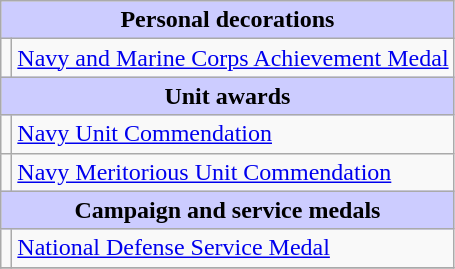<table class="wikitable">
<tr>
<th colspan=2 style="background:#ccf">Personal decorations</th>
</tr>
<tr>
<td></td>
<td><a href='#'>Navy and Marine Corps Achievement Medal</a></td>
</tr>
<tr>
<th colspan=2 style="background:#ccf">Unit awards</th>
</tr>
<tr>
<td></td>
<td><a href='#'>Navy Unit Commendation</a></td>
</tr>
<tr>
<td></td>
<td><a href='#'>Navy Meritorious Unit Commendation</a></td>
</tr>
<tr>
<th colspan=2 style="background:#ccf">Campaign and service medals</th>
</tr>
<tr>
<td></td>
<td><a href='#'>National Defense Service Medal</a></td>
</tr>
<tr>
</tr>
</table>
